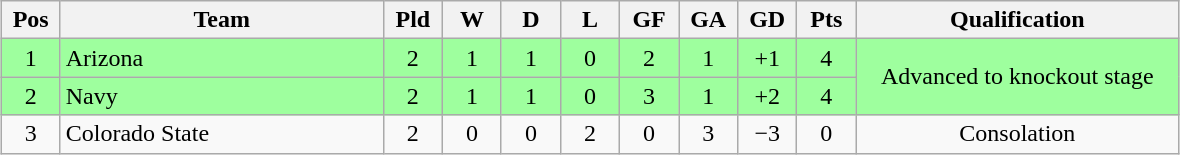<table class="wikitable" style="text-align:center; margin: 1em auto">
<tr>
<th style="width:2em">Pos</th>
<th style="width:13em">Team</th>
<th style="width:2em">Pld</th>
<th style="width:2em">W</th>
<th style="width:2em">D</th>
<th style="width:2em">L</th>
<th style="width:2em">GF</th>
<th style="width:2em">GA</th>
<th style="width:2em">GD</th>
<th style="width:2em">Pts</th>
<th style="width:13em">Qualification</th>
</tr>
<tr bgcolor="#9eff9e">
<td>1</td>
<td style="text-align:left">Arizona</td>
<td>2</td>
<td>1</td>
<td>1</td>
<td>0</td>
<td>2</td>
<td>1</td>
<td>+1</td>
<td>4</td>
<td rowspan="2">Advanced to knockout stage</td>
</tr>
<tr bgcolor="#9eff9e">
<td>2</td>
<td style="text-align:left">Navy</td>
<td>2</td>
<td>1</td>
<td>1</td>
<td>0</td>
<td>3</td>
<td>1</td>
<td>+2</td>
<td>4</td>
</tr>
<tr>
<td>3</td>
<td style="text-align:left">Colorado State</td>
<td>2</td>
<td>0</td>
<td>0</td>
<td>2</td>
<td>0</td>
<td>3</td>
<td>−3</td>
<td>0</td>
<td>Consolation</td>
</tr>
</table>
